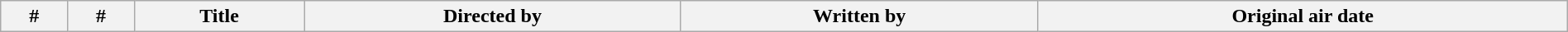<table class="wikitable plainrowheaders" style="width:100%; margin:auto;">
<tr>
<th>#</th>
<th>#</th>
<th>Title</th>
<th>Directed by</th>
<th>Written by</th>
<th>Original air date<br>



















































</th>
</tr>
</table>
